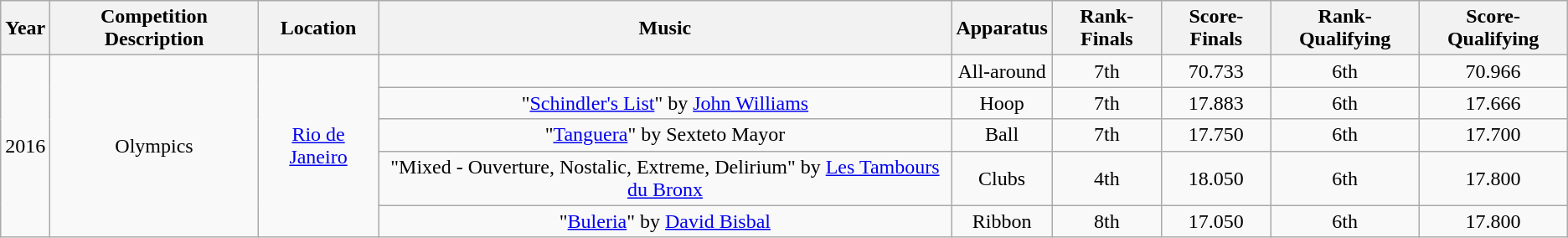<table class="wikitable" style="text-align:center">
<tr>
<th>Year</th>
<th>Competition Description</th>
<th>Location</th>
<th>Music</th>
<th>Apparatus</th>
<th>Rank-Finals</th>
<th>Score-Finals</th>
<th>Rank-Qualifying</th>
<th>Score-Qualifying</th>
</tr>
<tr>
<td rowspan="5">2016</td>
<td rowspan="5">Olympics</td>
<td rowspan="5"><a href='#'>Rio de Janeiro</a></td>
<td></td>
<td>All-around</td>
<td>7th</td>
<td>70.733</td>
<td style="background:;">6th</td>
<td style="background:;">70.966</td>
</tr>
<tr>
<td>"<a href='#'>Schindler's List</a>" by <a href='#'>John Williams</a></td>
<td>Hoop</td>
<td>7th</td>
<td>17.883</td>
<td>6th</td>
<td>17.666</td>
</tr>
<tr>
<td>"<a href='#'>Tanguera</a>" by Sexteto Mayor</td>
<td>Ball</td>
<td>7th</td>
<td>17.750</td>
<td>6th</td>
<td>17.700</td>
</tr>
<tr>
<td>"Mixed - Ouverture, Nostalic, Extreme, Delirium"  by <a href='#'>Les Tambours du Bronx</a></td>
<td>Clubs</td>
<td>4th</td>
<td>18.050</td>
<td>6th</td>
<td>17.800</td>
</tr>
<tr>
<td>"<a href='#'>Buleria</a>" by <a href='#'>David Bisbal</a></td>
<td>Ribbon</td>
<td>8th</td>
<td>17.050</td>
<td>6th</td>
<td>17.800</td>
</tr>
</table>
